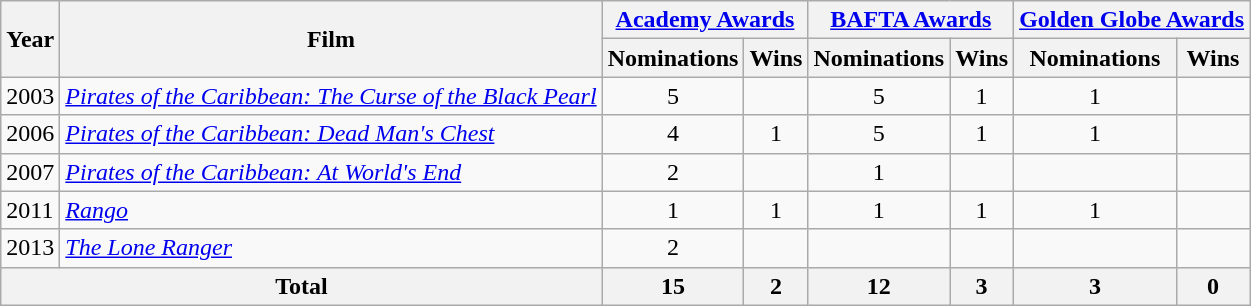<table class="wikitable">
<tr>
<th rowspan="2">Year</th>
<th rowspan="2">Film</th>
<th colspan="2" style="text-align:center;"><a href='#'>Academy Awards</a></th>
<th colspan="2" style="text-align:center;"><a href='#'>BAFTA Awards</a></th>
<th colspan="2" style="text-align:center;"><a href='#'>Golden Globe Awards</a></th>
</tr>
<tr>
<th>Nominations</th>
<th>Wins</th>
<th>Nominations</th>
<th>Wins</th>
<th>Nominations</th>
<th>Wins</th>
</tr>
<tr>
<td>2003</td>
<td><em><a href='#'>Pirates of the Caribbean: The Curse of the Black Pearl</a></em></td>
<td align=center>5</td>
<td></td>
<td align=center>5</td>
<td align=center>1</td>
<td align=center>1</td>
<td></td>
</tr>
<tr>
<td>2006</td>
<td><em><a href='#'>Pirates of the Caribbean: Dead Man's Chest</a></em></td>
<td align=center>4</td>
<td align=center>1</td>
<td align=center>5</td>
<td align=center>1</td>
<td align=center>1</td>
<td></td>
</tr>
<tr>
<td>2007</td>
<td><em><a href='#'>Pirates of the Caribbean: At World's End</a></em></td>
<td align=center>2</td>
<td></td>
<td align=center>1</td>
<td></td>
<td></td>
<td></td>
</tr>
<tr>
<td>2011</td>
<td><em><a href='#'>Rango</a></em></td>
<td align=center>1</td>
<td align=center>1</td>
<td align=center>1</td>
<td align=center>1</td>
<td align=center>1</td>
<td></td>
</tr>
<tr>
<td>2013</td>
<td><em><a href='#'>The Lone Ranger</a></em></td>
<td align=center>2</td>
<td></td>
<td></td>
<td></td>
<td></td>
<td></td>
</tr>
<tr>
<th colspan="2"><strong>Total</strong></th>
<th align=center>15</th>
<th align=center>2</th>
<th align=center>12</th>
<th align=center>3</th>
<th align=center>3</th>
<th align=center>0</th>
</tr>
</table>
